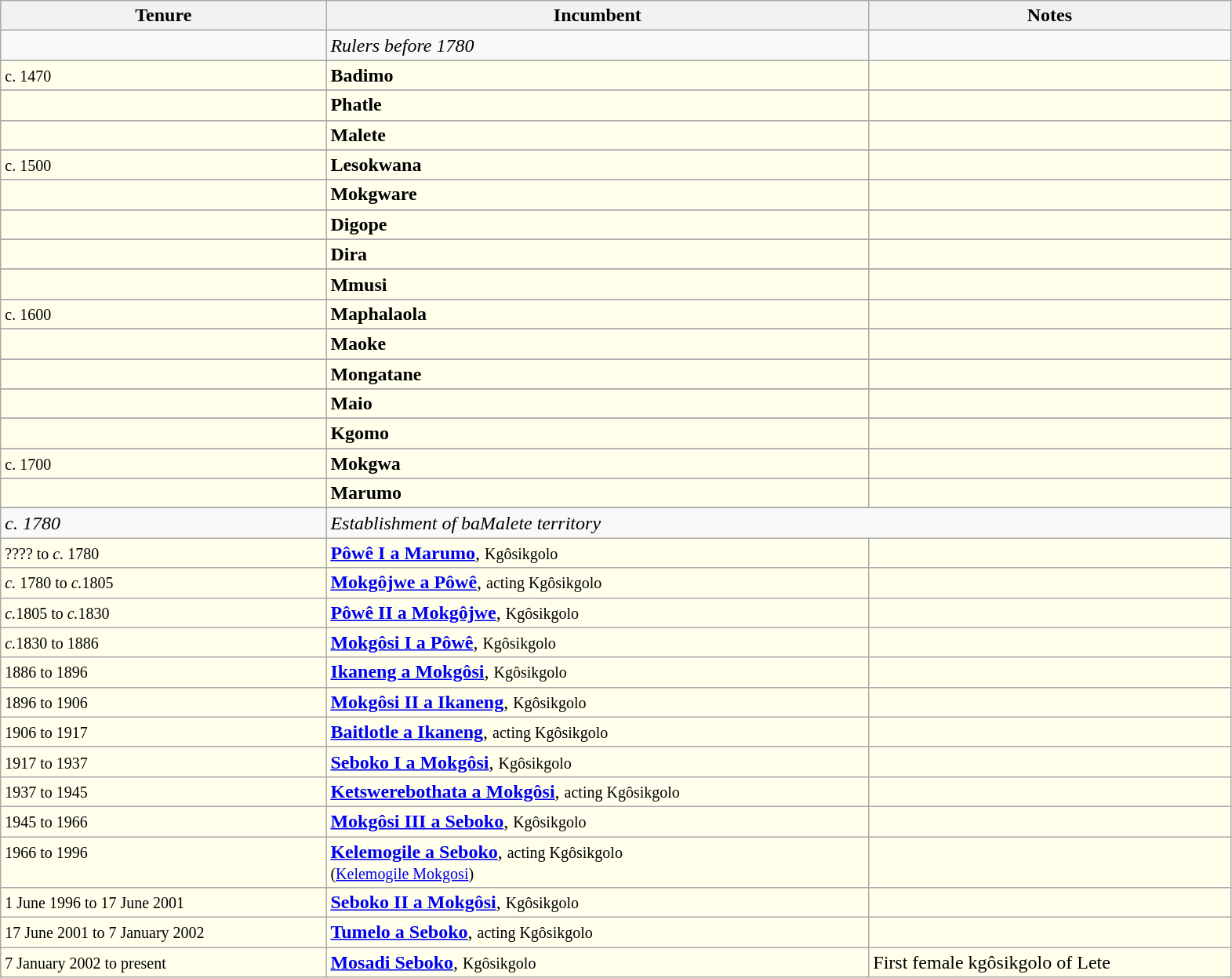<table class="wikitable">
<tr align=left>
<th width="18%">Tenure</th>
<th width="30%">Incumbent</th>
<th width="20%">Notes</th>
</tr>
<tr valign=top>
<td></td>
<td><em>Rulers before 1780</em></td>
</tr>
<tr>
</tr>
<tr valign=top bgcolor="#ffffec">
<td><small>c. 1470</small></td>
<td><strong>Badimo</strong></td>
<td> </td>
</tr>
<tr>
</tr>
<tr valign=top bgcolor="#ffffec">
<td></td>
<td><strong>Phatle</strong></td>
<td> </td>
</tr>
<tr>
</tr>
<tr valign=top bgcolor="#ffffec">
<td></td>
<td><strong>Malete</strong></td>
<td> </td>
</tr>
<tr>
</tr>
<tr valign=top bgcolor="#ffffec">
<td><small>c. 1500</small></td>
<td><strong>Lesokwana</strong></td>
<td> </td>
</tr>
<tr>
</tr>
<tr valign=top bgcolor="#ffffec">
<td></td>
<td><strong>Mokgware</strong></td>
<td> </td>
</tr>
<tr>
</tr>
<tr valign=top bgcolor="#ffffec">
<td></td>
<td><strong>Digope</strong></td>
<td> </td>
</tr>
<tr>
</tr>
<tr valign=top bgcolor="#ffffec">
<td></td>
<td><strong>Dira</strong></td>
<td> </td>
</tr>
<tr>
</tr>
<tr valign=top bgcolor="#ffffec">
<td></td>
<td><strong>Mmusi</strong></td>
<td> </td>
</tr>
<tr>
</tr>
<tr valign=top bgcolor="#ffffec">
<td><small>c. 1600</small></td>
<td><strong>Maphalaola</strong></td>
<td> </td>
</tr>
<tr>
</tr>
<tr valign=top bgcolor="#ffffec">
<td></td>
<td><strong>Maoke</strong></td>
<td> </td>
</tr>
<tr>
</tr>
<tr valign=top bgcolor="#ffffec">
<td></td>
<td><strong>Mongatane</strong></td>
<td> </td>
</tr>
<tr>
</tr>
<tr valign=top bgcolor="#ffffec">
<td></td>
<td><strong>Maio</strong></td>
<td> </td>
</tr>
<tr>
</tr>
<tr valign=top bgcolor="#ffffec">
<td></td>
<td><strong>Kgomo</strong></td>
<td> </td>
</tr>
<tr>
</tr>
<tr valign=top bgcolor="#ffffec">
<td><small>c. 1700</small></td>
<td><strong>Mokgwa</strong></td>
<td> </td>
</tr>
<tr>
</tr>
<tr valign=top bgcolor="#ffffec">
<td></td>
<td><strong>Marumo</strong></td>
<td> </td>
</tr>
<tr>
</tr>
<tr valign=top>
<td><em>c. 1780</em></td>
<td colspan="2"><em>Establishment of baMalete territory</em></td>
</tr>
<tr valign=top bgcolor="#ffffec">
<td><small>???? to <em>c.</em> 1780</small></td>
<td><strong><a href='#'>Pôwê I a Marumo</a></strong>, <small>Kgôsikgolo</small></td>
<td> </td>
</tr>
<tr valign=top bgcolor="#ffffec">
<td><small><em>c.</em> 1780 to <em>c.</em>1805</small></td>
<td><strong><a href='#'>Mokgôjwe a Pôwê</a></strong>, <small>acting Kgôsikgolo</small></td>
<td> </td>
</tr>
<tr valign=top bgcolor="#ffffec">
<td><small><em>c.</em>1805 to <em>c.</em>1830 </small></td>
<td><strong><a href='#'>Pôwê II a Mokgôjwe</a></strong>, <small>Kgôsikgolo</small></td>
<td> </td>
</tr>
<tr valign=top bgcolor="#ffffec">
<td><small><em>c.</em>1830 to 1886</small></td>
<td><strong><a href='#'>Mokgôsi I a Pôwê</a></strong>, <small>Kgôsikgolo</small></td>
<td> </td>
</tr>
<tr valign=top bgcolor="#ffffec">
<td><small>1886 to 1896</small></td>
<td><strong><a href='#'>Ikaneng a Mokgôsi</a></strong>, <small>Kgôsikgolo</small></td>
<td> </td>
</tr>
<tr valign=top bgcolor="#ffffec">
<td><small>1896 to 1906</small></td>
<td><strong><a href='#'>Mokgôsi II a Ikaneng</a></strong>, <small>Kgôsikgolo</small></td>
<td> </td>
</tr>
<tr valign=top bgcolor="#ffffec">
<td><small>1906 to 1917</small></td>
<td><strong><a href='#'>Baitlotle a Ikaneng</a></strong>, <small>acting Kgôsikgolo</small></td>
<td> </td>
</tr>
<tr valign=top bgcolor="#ffffec">
<td><small>1917 to 1937</small></td>
<td><strong><a href='#'>Seboko I a Mokgôsi</a></strong>, <small>Kgôsikgolo</small></td>
<td> </td>
</tr>
<tr valign=top bgcolor="#ffffec">
<td><small>1937 to 1945</small></td>
<td><strong><a href='#'>Ketswerebothata a Mokgôsi</a></strong>, <small>acting Kgôsikgolo</small></td>
<td> </td>
</tr>
<tr valign=top bgcolor="#ffffec">
<td><small>1945 to 1966</small></td>
<td><strong><a href='#'>Mokgôsi III a Seboko</a></strong>, <small>Kgôsikgolo</small></td>
<td> </td>
</tr>
<tr valign=top bgcolor="#ffffec">
<td><small>1966 to 1996</small></td>
<td><strong><a href='#'>Kelemogile a Seboko</a></strong>, <small>acting Kgôsikgolo<br>(<a href='#'>Kelemogile Mokgosi</a>)</small></td>
<td> </td>
</tr>
<tr valign=top bgcolor="#ffffec">
<td><small>1 June 1996 to 17 June 2001</small></td>
<td><strong><a href='#'>Seboko II a Mokgôsi</a></strong>, <small>Kgôsikgolo</small></td>
<td> </td>
</tr>
<tr valign=top bgcolor="#ffffec">
<td><small>17 June 2001 to 7 January 2002</small></td>
<td><strong><a href='#'>Tumelo a Seboko</a></strong>, <small>acting Kgôsikgolo</small></td>
<td> </td>
</tr>
<tr valign=top bgcolor="#ffffec">
<td><small>7 January 2002 to present</small></td>
<td><strong><a href='#'>Mosadi Seboko</a></strong>, <small>Kgôsikgolo</small></td>
<td>First female kgôsikgolo of Lete</td>
</tr>
</table>
